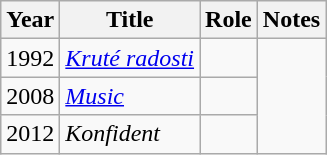<table class="wikitable sortable">
<tr>
<th>Year</th>
<th>Title</th>
<th>Role</th>
<th class="unsortable">Notes</th>
</tr>
<tr>
<td>1992</td>
<td><em><a href='#'>Kruté radosti</a></em></td>
<td></td>
</tr>
<tr>
<td>2008</td>
<td><em><a href='#'>Music</a></em></td>
<td></td>
</tr>
<tr>
<td>2012</td>
<td><em>Konfident</em></td>
<td></td>
</tr>
</table>
